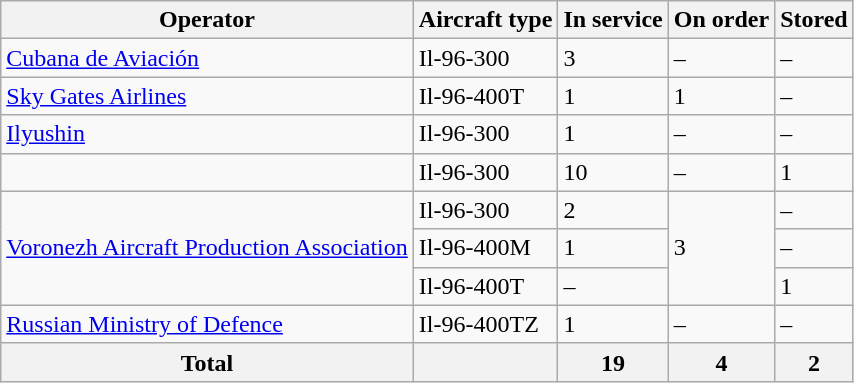<table class="wikitable sortable">
<tr>
<th>Operator</th>
<th>Aircraft type</th>
<th>In service</th>
<th>On order</th>
<th>Stored</th>
</tr>
<tr>
<td> <a href='#'>Cubana de Aviación</a></td>
<td>Il-96-300</td>
<td>3</td>
<td>–</td>
<td>–</td>
</tr>
<tr>
<td> <a href='#'>Sky Gates Airlines</a></td>
<td>Il-96-400T</td>
<td>1</td>
<td>1</td>
<td>–</td>
</tr>
<tr>
<td> <a href='#'>Ilyushin</a></td>
<td>Il-96-300</td>
<td>1</td>
<td>–</td>
<td>–</td>
</tr>
<tr>
<td> </td>
<td>Il-96-300</td>
<td>10</td>
<td>–</td>
<td>1</td>
</tr>
<tr>
<td rowspan="3"> <a href='#'>Voronezh Aircraft Production Association</a></td>
<td>Il-96-300</td>
<td>2</td>
<td rowspan="3">3</td>
<td>–</td>
</tr>
<tr>
<td>Il-96-400M</td>
<td>1</td>
<td>–</td>
</tr>
<tr>
<td>Il-96-400T</td>
<td>–</td>
<td>1</td>
</tr>
<tr>
<td> <a href='#'>Russian Ministry of Defence</a></td>
<td>Il-96-400TZ</td>
<td>1</td>
<td>–</td>
<td>–</td>
</tr>
<tr>
<th>Total</th>
<th></th>
<th>19</th>
<th>4</th>
<th>2</th>
</tr>
</table>
